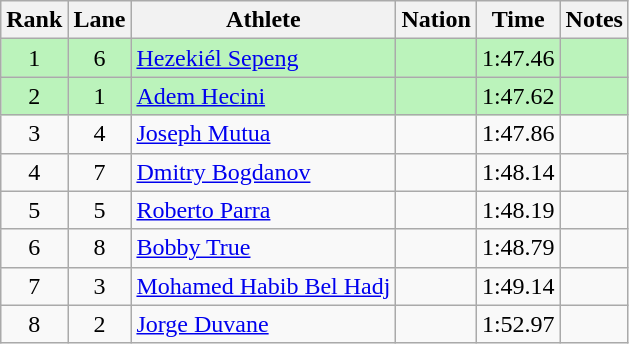<table class="wikitable sortable" style="text-align:center">
<tr>
<th>Rank</th>
<th>Lane</th>
<th>Athlete</th>
<th>Nation</th>
<th>Time</th>
<th>Notes</th>
</tr>
<tr bgcolor = "bbf3bb">
<td>1</td>
<td>6</td>
<td align="left"><a href='#'>Hezekiél Sepeng</a></td>
<td align="left"></td>
<td>1:47.46</td>
<td></td>
</tr>
<tr bgcolor = "bbf3bb">
<td>2</td>
<td>1</td>
<td align="left"><a href='#'>Adem Hecini</a></td>
<td align="left"></td>
<td>1:47.62</td>
<td></td>
</tr>
<tr>
<td>3</td>
<td>4</td>
<td align="left"><a href='#'>Joseph Mutua</a></td>
<td align="left"></td>
<td>1:47.86</td>
<td></td>
</tr>
<tr>
<td>4</td>
<td>7</td>
<td align="left"><a href='#'>Dmitry Bogdanov</a></td>
<td align="left"></td>
<td>1:48.14</td>
<td></td>
</tr>
<tr>
<td>5</td>
<td>5</td>
<td align="left"><a href='#'>Roberto Parra</a></td>
<td align="left"></td>
<td>1:48.19</td>
<td></td>
</tr>
<tr>
<td>6</td>
<td>8</td>
<td align="left"><a href='#'>Bobby True</a></td>
<td align="left"></td>
<td>1:48.79</td>
<td></td>
</tr>
<tr>
<td>7</td>
<td>3</td>
<td align="left"><a href='#'>Mohamed Habib Bel Hadj</a></td>
<td align="left"></td>
<td>1:49.14</td>
<td></td>
</tr>
<tr>
<td>8</td>
<td>2</td>
<td align="left"><a href='#'>Jorge Duvane</a></td>
<td align="left"></td>
<td>1:52.97</td>
<td></td>
</tr>
</table>
